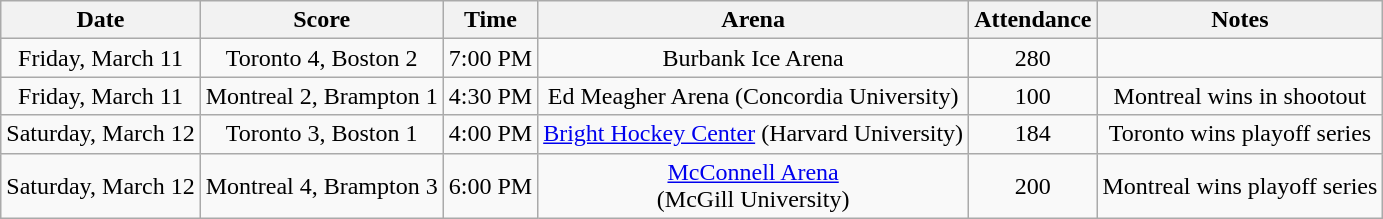<table class="wikitable" style="text-align:center">
<tr>
<th>Date</th>
<th>Score</th>
<th>Time</th>
<th>Arena</th>
<th>Attendance</th>
<th>Notes</th>
</tr>
<tr>
<td>Friday, March 11</td>
<td>Toronto 4, Boston 2</td>
<td>7:00 PM</td>
<td>Burbank Ice Arena</td>
<td>280</td>
<td></td>
</tr>
<tr>
<td>Friday, March 11</td>
<td>Montreal 2, Brampton 1</td>
<td>4:30 PM</td>
<td>Ed Meagher Arena (Concordia University)</td>
<td>100</td>
<td>Montreal wins in shootout</td>
</tr>
<tr>
<td>Saturday, March 12</td>
<td>Toronto 3, Boston 1</td>
<td>4:00 PM</td>
<td><a href='#'>Bright Hockey Center</a> (Harvard University)</td>
<td>184</td>
<td>Toronto wins playoff series</td>
</tr>
<tr>
<td>Saturday, March 12</td>
<td>Montreal 4, Brampton 3</td>
<td>6:00 PM</td>
<td><a href='#'>McConnell Arena</a> <br>(McGill University)</td>
<td>200</td>
<td>Montreal wins playoff series</td>
</tr>
</table>
